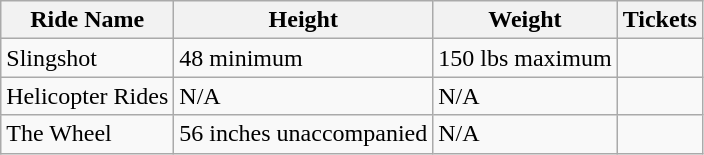<table class="wikitable">
<tr>
<th>Ride Name</th>
<th>Height</th>
<th>Weight</th>
<th>Tickets</th>
</tr>
<tr>
<td>Slingshot</td>
<td>48 minimum</td>
<td>150 lbs maximum</td>
<td></td>
</tr>
<tr>
<td>Helicopter Rides</td>
<td>N/A</td>
<td>N/A</td>
<td></td>
</tr>
<tr>
<td>The Wheel</td>
<td>56 inches unaccompanied</td>
<td>N/A</td>
<td></td>
</tr>
</table>
